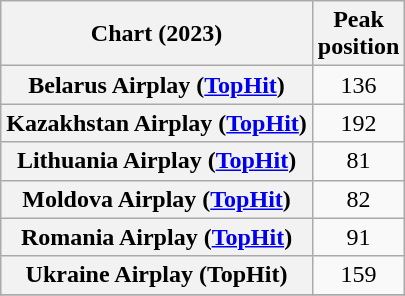<table class="wikitable sortable plainrowheaders" style="text-align:center">
<tr>
<th scope="col">Chart (2023)</th>
<th scope="col">Peak<br>position</th>
</tr>
<tr>
<th scope="row">Belarus Airplay (<a href='#'>TopHit</a>)</th>
<td>136</td>
</tr>
<tr>
<th scope="row">Kazakhstan Airplay (<a href='#'>TopHit</a>)</th>
<td>192</td>
</tr>
<tr>
<th scope="row">Lithuania Airplay (<a href='#'>TopHit</a>)</th>
<td>81</td>
</tr>
<tr>
<th scope="row">Moldova Airplay (<a href='#'>TopHit</a>)</th>
<td>82</td>
</tr>
<tr>
<th scope="row">Romania Airplay (<a href='#'>TopHit</a>)</th>
<td>91</td>
</tr>
<tr>
<th scope="row">Ukraine Airplay (TopHit)</th>
<td>159</td>
</tr>
<tr>
</tr>
</table>
